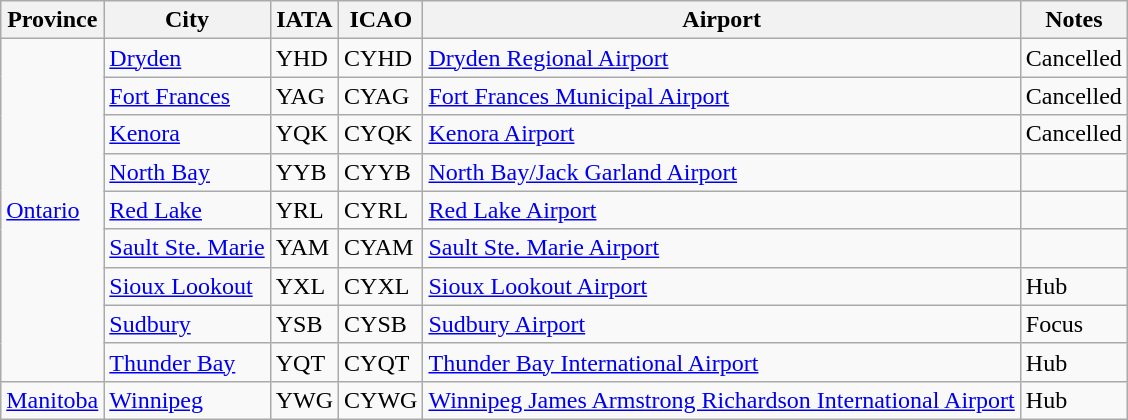<table class="wikitable">
<tr>
<th>Province</th>
<th>City</th>
<th>IATA</th>
<th>ICAO</th>
<th>Airport</th>
<th>Notes</th>
</tr>
<tr>
<td rowspan="9"><a href='#'>Ontario</a></td>
<td><a href='#'>Dryden</a></td>
<td>YHD</td>
<td>CYHD</td>
<td><a href='#'>Dryden Regional Airport</a></td>
<td>Cancelled</td>
</tr>
<tr>
<td><a href='#'>Fort Frances</a></td>
<td>YAG</td>
<td>CYAG</td>
<td><a href='#'>Fort Frances Municipal Airport</a></td>
<td>Cancelled</td>
</tr>
<tr>
<td><a href='#'>Kenora</a></td>
<td>YQK</td>
<td>CYQK</td>
<td><a href='#'>Kenora Airport</a></td>
<td>Cancelled</td>
</tr>
<tr>
<td><a href='#'>North Bay</a></td>
<td>YYB</td>
<td>CYYB</td>
<td><a href='#'>North Bay/Jack Garland Airport</a></td>
<td></td>
</tr>
<tr>
<td><a href='#'>Red Lake</a></td>
<td>YRL</td>
<td>CYRL</td>
<td><a href='#'>Red Lake Airport</a></td>
<td></td>
</tr>
<tr>
<td><a href='#'>Sault Ste. Marie</a></td>
<td>YAM</td>
<td>CYAM</td>
<td><a href='#'>Sault Ste. Marie Airport</a></td>
<td></td>
</tr>
<tr>
<td><a href='#'>Sioux Lookout</a></td>
<td>YXL</td>
<td>CYXL</td>
<td><a href='#'>Sioux Lookout Airport</a></td>
<td>Hub</td>
</tr>
<tr>
<td><a href='#'>Sudbury</a></td>
<td>YSB</td>
<td>CYSB</td>
<td><a href='#'>Sudbury Airport</a></td>
<td>Focus</td>
</tr>
<tr>
<td><a href='#'>Thunder Bay</a></td>
<td>YQT</td>
<td>CYQT</td>
<td><a href='#'>Thunder Bay International Airport</a></td>
<td>Hub</td>
</tr>
<tr>
<td><a href='#'>Manitoba</a></td>
<td><a href='#'>Winnipeg</a></td>
<td>YWG</td>
<td>CYWG</td>
<td><a href='#'>Winnipeg James Armstrong Richardson International Airport</a></td>
<td>Hub</td>
</tr>
</table>
